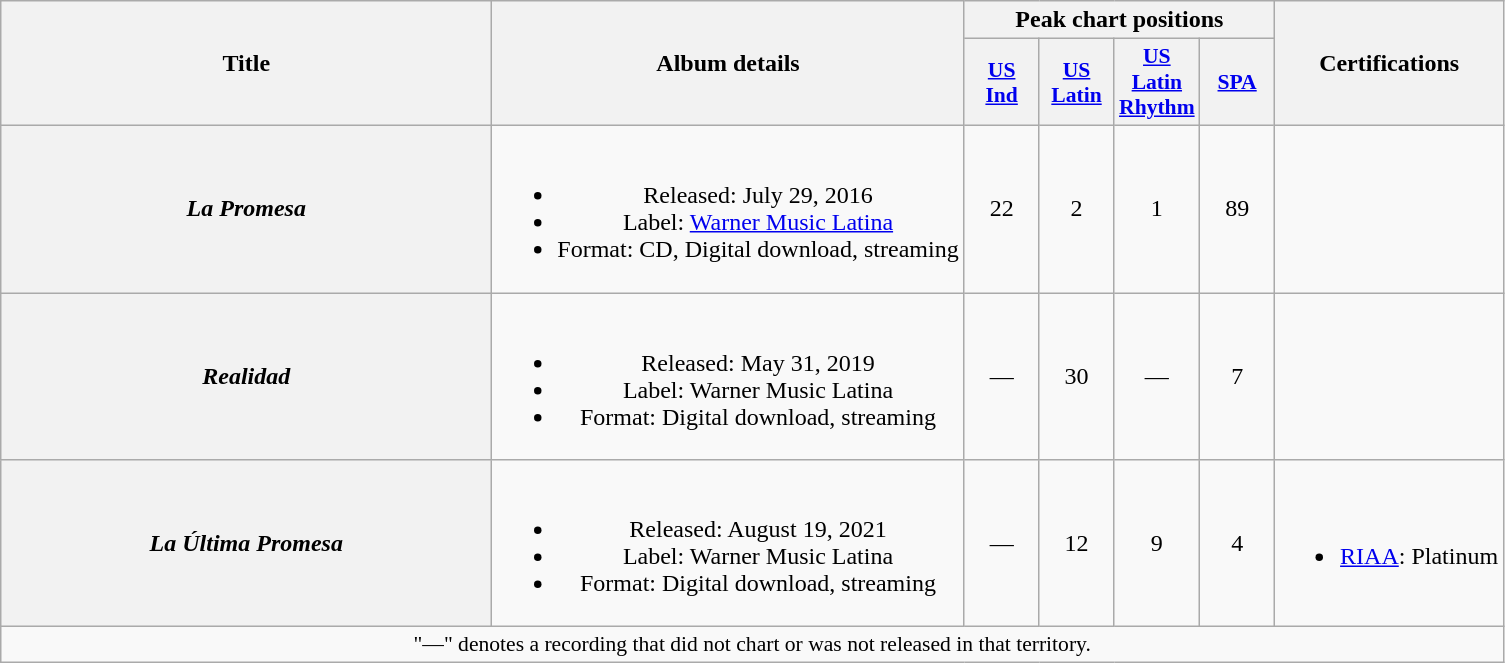<table class="wikitable plainrowheaders" style="text-align:center;">
<tr>
<th rowspan=2 style="width:20em;">Title</th>
<th rowspan=2>Album details</th>
<th colspan="4">Peak chart positions</th>
<th rowspan=2>Certifications</th>
</tr>
<tr>
<th scope="col" style="width:3em;font-size:90%;"><a href='#'>US<br>Ind</a><br></th>
<th scope="col" style="width:3em;font-size:90%;"><a href='#'>US<br>Latin</a><br></th>
<th scope="col" style="width:3em;font-size:90%;"><a href='#'>US<br>Latin<br>Rhythm</a><br></th>
<th scope="col" style="width:3em;font-size:90%;"><a href='#'>SPA</a><br></th>
</tr>
<tr>
<th scope="row"><em>La Promesa</em></th>
<td><br><ul><li>Released: July 29, 2016</li><li>Label: <a href='#'>Warner Music Latina</a></li><li>Format: CD, Digital download, streaming</li></ul></td>
<td>22</td>
<td>2</td>
<td>1</td>
<td>89</td>
<td></td>
</tr>
<tr>
<th scope="row"><em>Realidad</em></th>
<td><br><ul><li>Released: May 31, 2019</li><li>Label: Warner Music Latina</li><li>Format: Digital download, streaming</li></ul></td>
<td>—</td>
<td>30</td>
<td>—</td>
<td>7</td>
<td></td>
</tr>
<tr>
<th scope="row"><em>La Última Promesa</em></th>
<td><br><ul><li>Released: August 19, 2021</li><li>Label: Warner Music Latina</li><li>Format: Digital download, streaming</li></ul></td>
<td>—</td>
<td>12</td>
<td>9</td>
<td>4</td>
<td><br><ul><li><a href='#'>RIAA</a>: Platinum </li></ul></td>
</tr>
<tr>
<td colspan="15" style="font-size:90%">"—" denotes a recording that did not chart or was not released in that territory.</td>
</tr>
</table>
